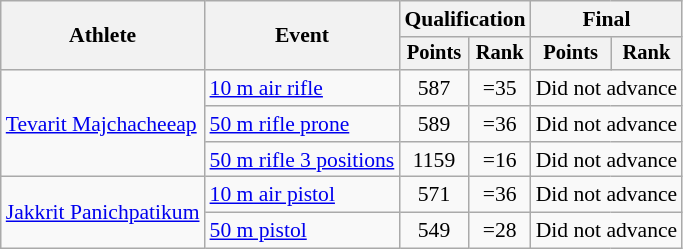<table class="wikitable" style="font-size:90%">
<tr>
<th rowspan="2">Athlete</th>
<th rowspan="2">Event</th>
<th colspan=2>Qualification</th>
<th colspan=2>Final</th>
</tr>
<tr style="font-size:95%">
<th>Points</th>
<th>Rank</th>
<th>Points</th>
<th>Rank</th>
</tr>
<tr align=center>
<td align=left rowspan=3><a href='#'>Tevarit Majchacheeap</a></td>
<td align=left><a href='#'>10 m air rifle</a></td>
<td>587</td>
<td>=35</td>
<td colspan=2>Did not advance</td>
</tr>
<tr align=center>
<td align=left><a href='#'>50 m rifle prone</a></td>
<td>589</td>
<td>=36</td>
<td colspan=2>Did not advance</td>
</tr>
<tr align=center>
<td align=left><a href='#'>50 m rifle 3 positions</a></td>
<td>1159</td>
<td>=16</td>
<td colspan=2>Did not advance</td>
</tr>
<tr align=center>
<td align=left rowspan=2><a href='#'>Jakkrit Panichpatikum</a></td>
<td align=left><a href='#'>10 m air pistol</a></td>
<td>571</td>
<td>=36</td>
<td colspan=2>Did not advance</td>
</tr>
<tr align=center>
<td align=left><a href='#'>50 m pistol</a></td>
<td>549</td>
<td>=28</td>
<td colspan=2>Did not advance</td>
</tr>
</table>
